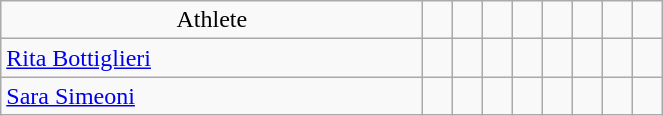<table class="wikitable" style="text-align: center; font-size:100%" width=35%">
<tr>
<td>Athlete</td>
<td></td>
<td></td>
<td></td>
<td></td>
<td></td>
<td></td>
<td></td>
<td></td>
</tr>
<tr>
<td align=left><a href='#'>Rita Bottiglieri</a></td>
<td></td>
<td></td>
<td></td>
<td></td>
<td></td>
<td></td>
<td></td>
<td></td>
</tr>
<tr>
<td align=left><a href='#'>Sara Simeoni</a></td>
<td></td>
<td></td>
<td></td>
<td></td>
<td></td>
<td></td>
<td></td>
<td></td>
</tr>
</table>
